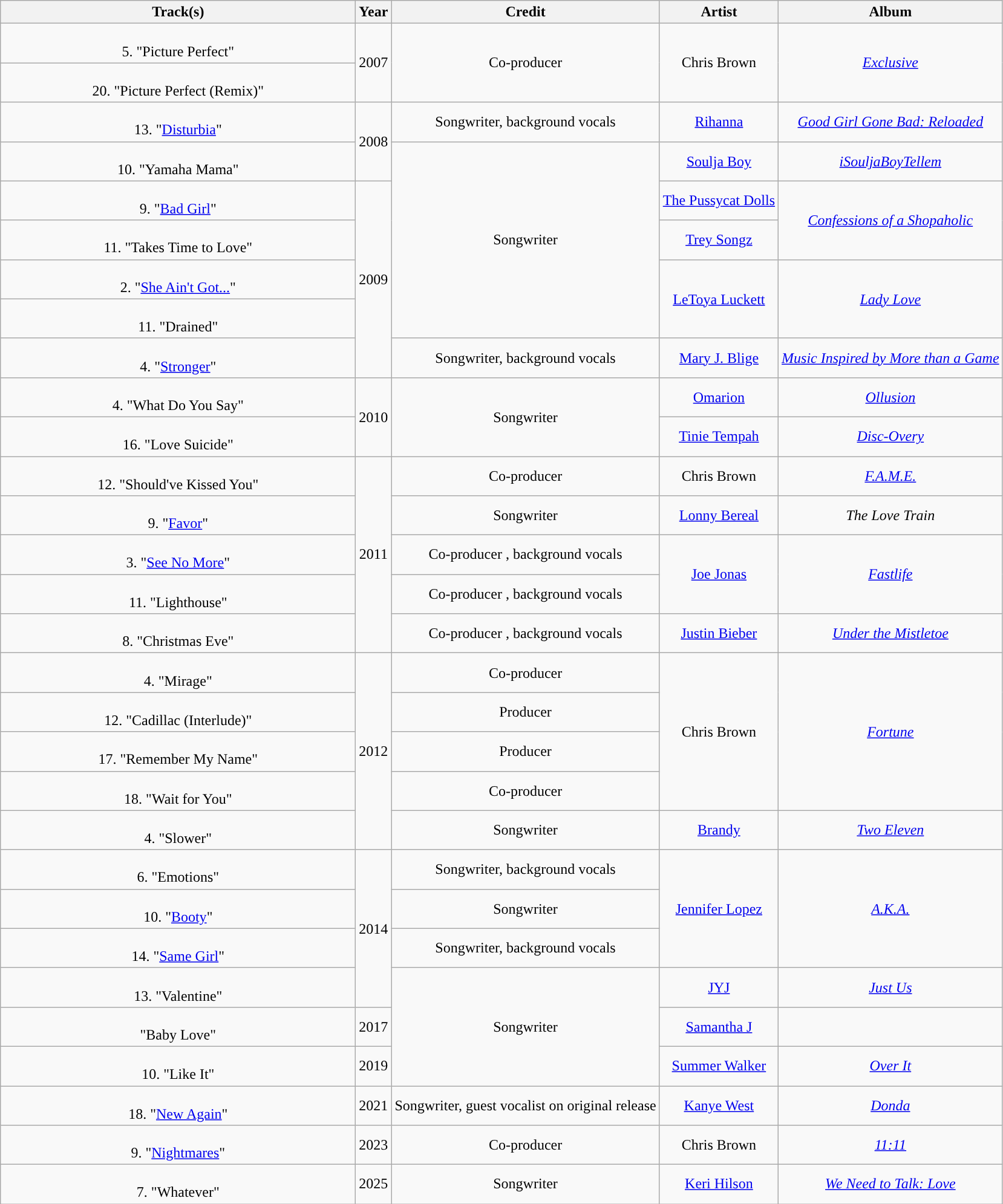<table class="wikitable plainrowheaders" style="text-align:center;">
<tr>
<th scope="col" style="width:24em;">Track(s)</th>
<th scope="col" style="width:1em;">Year</th>
<th scope="col">Credit</th>
<th scope="col">Artist</th>
<th scope="col">Album</th>
</tr>
<tr>
<td><br>5. "Picture Perfect" <br></td>
<td rowspan="2">2007</td>
<td rowspan="2">Co-producer </td>
<td rowspan="2">Chris Brown</td>
<td rowspan="2"><em><a href='#'>Exclusive</a></em></td>
</tr>
<tr>
<td><br>20. "Picture Perfect (Remix)" <br></td>
</tr>
<tr>
<td><br>13. "<a href='#'>Disturbia</a>"</td>
<td rowspan="2">2008</td>
<td>Songwriter, background vocals</td>
<td><a href='#'>Rihanna</a></td>
<td><em><a href='#'>Good Girl Gone Bad: Reloaded</a></em></td>
</tr>
<tr>
<td><br>10. "Yamaha Mama" <br></td>
<td rowspan="5">Songwriter</td>
<td><a href='#'>Soulja Boy</a></td>
<td><em><a href='#'>iSouljaBoyTellem</a></em></td>
</tr>
<tr>
<td><br>9. "<a href='#'>Bad Girl</a>"</td>
<td rowspan="5">2009</td>
<td><a href='#'>The Pussycat Dolls</a></td>
<td rowspan="2"><em><a href='#'>Confessions of a Shopaholic</a></em></td>
</tr>
<tr>
<td><br>11. "Takes Time to Love"</td>
<td><a href='#'>Trey Songz</a></td>
</tr>
<tr>
<td><br>2. "<a href='#'>She Ain't Got...</a>"</td>
<td rowspan="2"><a href='#'>LeToya Luckett</a></td>
<td rowspan="2"><em><a href='#'>Lady Love</a></em></td>
</tr>
<tr>
<td><br>11. "Drained"</td>
</tr>
<tr>
<td><br>4. "<a href='#'>Stronger</a>"</td>
<td>Songwriter, background vocals</td>
<td><a href='#'>Mary J. Blige</a></td>
<td><em><a href='#'>Music Inspired by More than a Game</a></em></td>
</tr>
<tr>
<td><br>4. "What Do You Say"</td>
<td rowspan="2">2010</td>
<td rowspan="2">Songwriter</td>
<td><a href='#'>Omarion</a></td>
<td><em><a href='#'>Ollusion</a></em></td>
</tr>
<tr>
<td><br>16. "Love Suicide" <br></td>
<td><a href='#'>Tinie Tempah</a></td>
<td><em><a href='#'>Disc-Overy</a></em></td>
</tr>
<tr>
<td><br>12. "Should've Kissed You"</td>
<td rowspan="5">2011</td>
<td>Co-producer </td>
<td>Chris Brown</td>
<td><em><a href='#'>F.A.M.E.</a></em></td>
</tr>
<tr>
<td><br>9. "<a href='#'>Favor</a>" <br></td>
<td>Songwriter</td>
<td><a href='#'>Lonny Bereal</a></td>
<td><em>The Love Train</em></td>
</tr>
<tr>
<td><br>3. "<a href='#'>See No More</a>"</td>
<td>Co-producer , background vocals</td>
<td rowspan="2"><a href='#'>Joe Jonas</a></td>
<td rowspan="2"><em><a href='#'>Fastlife</a></em></td>
</tr>
<tr>
<td><br>11. "Lighthouse"</td>
<td>Co-producer , background vocals</td>
</tr>
<tr>
<td><br>8. "Christmas Eve"</td>
<td>Co-producer , background vocals</td>
<td><a href='#'>Justin Bieber</a></td>
<td><em><a href='#'>Under the Mistletoe</a></em></td>
</tr>
<tr>
<td><br>4. "Mirage"</td>
<td rowspan="5">2012</td>
<td>Co-producer </td>
<td rowspan="4">Chris Brown</td>
<td rowspan="4"><em><a href='#'>Fortune</a></em></td>
</tr>
<tr>
<td><br>12. "Cadillac (Interlude)"</td>
<td>Producer</td>
</tr>
<tr>
<td><br>17. "Remember My Name"</td>
<td>Producer </td>
</tr>
<tr>
<td><br>18. "Wait for You"</td>
<td>Co-producer </td>
</tr>
<tr>
<td><br>4. "Slower"</td>
<td>Songwriter</td>
<td><a href='#'>Brandy</a></td>
<td><em><a href='#'>Two Eleven</a></em></td>
</tr>
<tr>
<td><br>6. "Emotions"</td>
<td rowspan="4">2014</td>
<td>Songwriter, background vocals</td>
<td rowspan="3"><a href='#'>Jennifer Lopez</a></td>
<td rowspan="3"><em><a href='#'>A.K.A.</a></em></td>
</tr>
<tr>
<td><br>10. "<a href='#'>Booty</a>" <br></td>
<td>Songwriter</td>
</tr>
<tr>
<td><br>14. "<a href='#'>Same Girl</a>" <br></td>
<td>Songwriter, background vocals</td>
</tr>
<tr>
<td><br>13. "Valentine"</td>
<td rowspan="3">Songwriter</td>
<td><a href='#'>JYJ</a></td>
<td><em><a href='#'>Just Us</a></em></td>
</tr>
<tr>
<td><br>"Baby Love" <br></td>
<td>2017</td>
<td><a href='#'>Samantha J</a></td>
<td></td>
</tr>
<tr>
<td><br>10. "Like It" <br></td>
<td>2019</td>
<td><a href='#'>Summer Walker</a></td>
<td><em><a href='#'>Over It</a></em></td>
</tr>
<tr>
<td><br>18. "<a href='#'>New Again</a>"</td>
<td>2021</td>
<td>Songwriter, guest vocalist on original release</td>
<td><a href='#'>Kanye West</a></td>
<td><em><a href='#'>Donda</a></em></td>
</tr>
<tr>
<td><br>9. "<a href='#'>Nightmares</a>" <br></td>
<td rowspan="1">2023</td>
<td>Co-producer </td>
<td>Chris Brown</td>
<td><em><a href='#'>11:11</a></em></td>
</tr>
<tr>
<td><br>7.	"Whatever"</td>
<td>2025</td>
<td>Songwriter</td>
<td><a href='#'>Keri Hilson</a></td>
<td><em><a href='#'>We Need to Talk: Love</a></em></td>
</tr>
</table>
